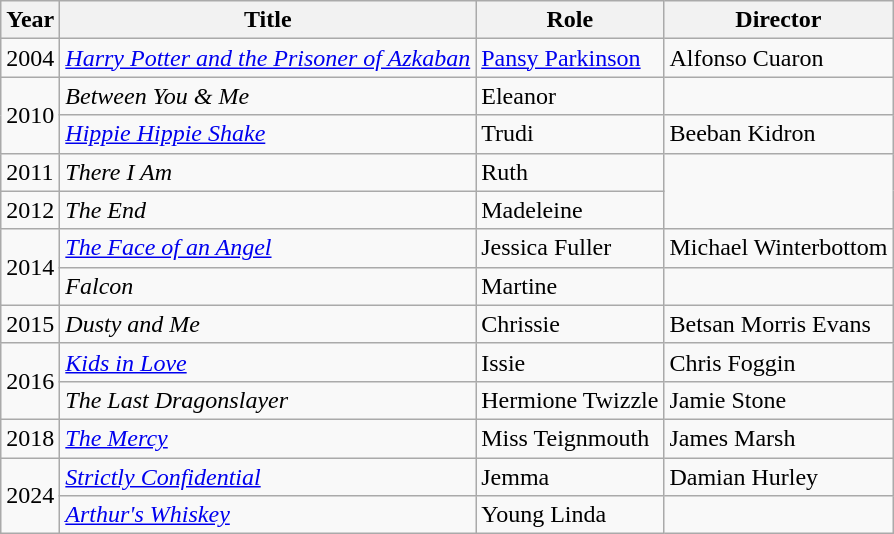<table class="wikitable sortable">
<tr>
<th scope="col">Year</th>
<th scope="col">Title</th>
<th scope="col">Role</th>
<th scope="col" class="unsortable">Director</th>
</tr>
<tr>
<td>2004</td>
<td><em><a href='#'>Harry Potter and the Prisoner of Azkaban</a></em></td>
<td><a href='#'>Pansy Parkinson</a></td>
<td>Alfonso Cuaron</td>
</tr>
<tr>
<td rowspan="2">2010</td>
<td><em>Between You & Me</em></td>
<td>Eleanor</td>
<td></td>
</tr>
<tr>
<td><em><a href='#'>Hippie Hippie Shake</a></em></td>
<td>Trudi</td>
<td>Beeban Kidron</td>
</tr>
<tr>
<td>2011</td>
<td><em>There I Am</em></td>
<td>Ruth</td>
<td rowspan="2"></td>
</tr>
<tr>
<td>2012</td>
<td><em>The End</em></td>
<td>Madeleine</td>
</tr>
<tr>
<td rowspan="2">2014</td>
<td><em><a href='#'>The Face of an Angel</a></em></td>
<td>Jessica Fuller</td>
<td>Michael Winterbottom</td>
</tr>
<tr>
<td><em>Falcon</em></td>
<td>Martine</td>
<td></td>
</tr>
<tr>
<td>2015</td>
<td><em>Dusty and Me</em></td>
<td>Chrissie</td>
<td>Betsan Morris Evans</td>
</tr>
<tr>
<td rowspan="2">2016</td>
<td><em><a href='#'>Kids in Love</a></em></td>
<td>Issie</td>
<td>Chris Foggin</td>
</tr>
<tr>
<td><em>The Last Dragonslayer</em></td>
<td>Hermione Twizzle</td>
<td>Jamie Stone</td>
</tr>
<tr>
<td>2018</td>
<td><em><a href='#'>The Mercy</a></em></td>
<td>Miss Teignmouth</td>
<td>James Marsh</td>
</tr>
<tr>
<td rowspan="2">2024</td>
<td><em><a href='#'>Strictly Confidential</a></em></td>
<td>Jemma</td>
<td>Damian Hurley</td>
</tr>
<tr>
<td><em><a href='#'>Arthur's Whiskey</a></em></td>
<td>Young Linda</td>
<td></td>
</tr>
</table>
